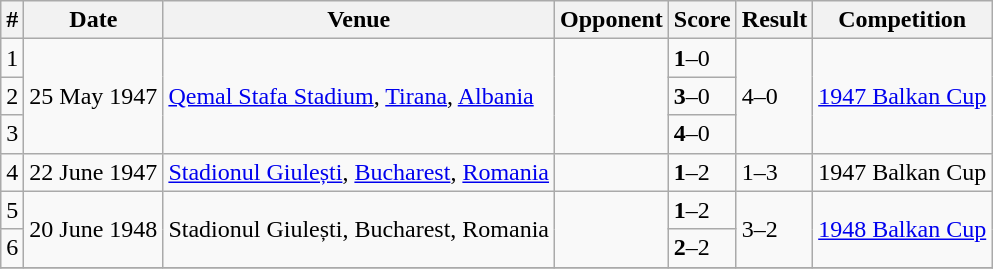<table class="wikitable sortable">
<tr>
<th>#</th>
<th>Date</th>
<th>Venue</th>
<th>Opponent</th>
<th>Score</th>
<th>Result</th>
<th>Competition</th>
</tr>
<tr>
<td align="center">1</td>
<td rowspan="3">25 May 1947</td>
<td rowspan="3"><a href='#'>Qemal Stafa Stadium</a>, <a href='#'>Tirana</a>, <a href='#'>Albania</a></td>
<td rowspan="3"></td>
<td><strong>1</strong>–0</td>
<td rowspan="3">4–0</td>
<td rowspan="3"><a href='#'>1947 Balkan Cup</a></td>
</tr>
<tr>
<td align="center">2</td>
<td><strong>3</strong>–0</td>
</tr>
<tr>
<td align="center">3</td>
<td><strong>4</strong>–0</td>
</tr>
<tr>
<td align="center">4</td>
<td>22 June 1947</td>
<td><a href='#'>Stadionul Giulești</a>, <a href='#'>Bucharest</a>, <a href='#'>Romania</a></td>
<td></td>
<td><strong>1</strong>–2</td>
<td>1–3</td>
<td>1947 Balkan Cup</td>
</tr>
<tr>
<td align="center">5</td>
<td rowspan="2">20 June 1948</td>
<td rowspan="2">Stadionul Giulești, Bucharest, Romania</td>
<td rowspan="2"></td>
<td><strong>1</strong>–2</td>
<td rowspan="2">3–2</td>
<td rowspan="2"><a href='#'>1948 Balkan Cup</a></td>
</tr>
<tr>
<td align="center">6</td>
<td><strong>2</strong>–2</td>
</tr>
<tr>
</tr>
</table>
